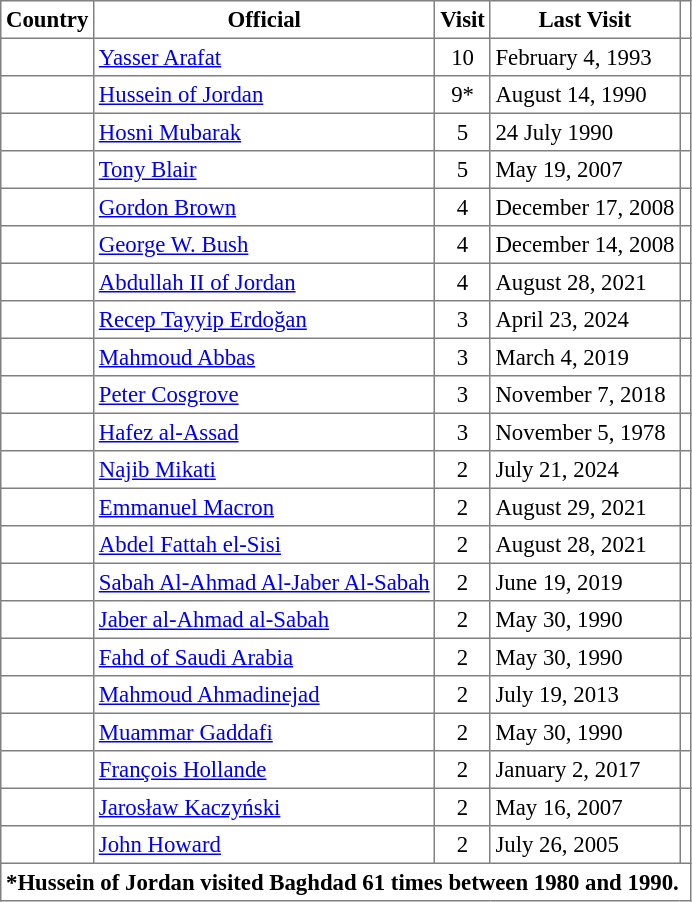<table class="toccolours sortable" border="1" cellpadding="3" style="font-size:95%; border-collapse:collapse;">
<tr>
<th>Country</th>
<th>Official</th>
<th>Visit</th>
<th>Last Visit</th>
<th></th>
</tr>
<tr>
<td></td>
<td><a href='#'>Yasser Arafat</a></td>
<td align="center">10</td>
<td>February 4, 1993</td>
<td></td>
</tr>
<tr>
<td></td>
<td><a href='#'>Hussein of Jordan</a></td>
<td align="center">9*</td>
<td>August 14, 1990</td>
<td></td>
</tr>
<tr>
<td></td>
<td><a href='#'>Hosni Mubarak</a></td>
<td align="center">5</td>
<td>24 July 1990</td>
<td></td>
</tr>
<tr>
<td></td>
<td><a href='#'>Tony Blair</a></td>
<td align="center">5</td>
<td>May 19, 2007</td>
<td></td>
</tr>
<tr>
<td></td>
<td><a href='#'>Gordon Brown</a></td>
<td align="center">4</td>
<td>December 17, 2008</td>
<td></td>
</tr>
<tr>
<td></td>
<td><a href='#'>George W. Bush</a></td>
<td align="center">4</td>
<td>December 14, 2008</td>
<td></td>
</tr>
<tr>
<td></td>
<td><a href='#'>Abdullah II of Jordan</a></td>
<td align="center">4</td>
<td>August 28, 2021</td>
<td></td>
</tr>
<tr>
<td></td>
<td><a href='#'>Recep Tayyip Erdoğan</a></td>
<td align="center">3</td>
<td>April 23, 2024</td>
<td></td>
</tr>
<tr>
<td></td>
<td><a href='#'>Mahmoud Abbas</a></td>
<td align="center">3</td>
<td>March 4, 2019</td>
<td></td>
</tr>
<tr>
<td></td>
<td><a href='#'>Peter Cosgrove</a></td>
<td align="center">3</td>
<td>November 7, 2018</td>
<td></td>
</tr>
<tr>
<td></td>
<td><a href='#'>Hafez al-Assad</a></td>
<td align=center>3</td>
<td>November 5, 1978</td>
<td></td>
</tr>
<tr>
<td></td>
<td><a href='#'>Najib Mikati</a></td>
<td align=center>2</td>
<td>July 21, 2024</td>
<td></td>
</tr>
<tr>
<td></td>
<td><a href='#'>Emmanuel Macron</a></td>
<td align=center>2</td>
<td>August 29, 2021</td>
<td></td>
</tr>
<tr>
<td></td>
<td><a href='#'>Abdel Fattah el-Sisi</a></td>
<td align=center>2</td>
<td>August 28, 2021</td>
<td></td>
</tr>
<tr>
<td></td>
<td><a href='#'>Sabah Al-Ahmad Al-Jaber Al-Sabah</a></td>
<td align=center>2</td>
<td>June 19, 2019</td>
<td></td>
</tr>
<tr>
<td></td>
<td><a href='#'>Jaber al-Ahmad al-Sabah</a></td>
<td align="center">2</td>
<td>May 30, 1990</td>
<td></td>
</tr>
<tr>
<td></td>
<td><a href='#'>Fahd of Saudi Arabia</a></td>
<td align=center>2</td>
<td>May 30, 1990</td>
<td></td>
</tr>
<tr>
<td></td>
<td><a href='#'>Mahmoud Ahmadinejad</a></td>
<td align="center">2</td>
<td>July 19, 2013</td>
<td></td>
</tr>
<tr>
<td></td>
<td><a href='#'>Muammar Gaddafi</a></td>
<td align="center">2</td>
<td>May 30, 1990</td>
<td></td>
</tr>
<tr>
<td></td>
<td><a href='#'>François Hollande</a></td>
<td align=center>2</td>
<td>January 2, 2017</td>
<td></td>
</tr>
<tr>
<td></td>
<td><a href='#'>Jarosław Kaczyński</a></td>
<td align=center>2</td>
<td>May 16, 2007</td>
<td></td>
</tr>
<tr>
<td></td>
<td><a href='#'>John Howard</a></td>
<td align=center>2</td>
<td>July 26, 2005</td>
<td></td>
</tr>
<tr>
<td colspan="5"><strong>*Hussein of Jordan visited Baghdad 61 times between 1980 and 1990.</strong></td>
</tr>
</table>
